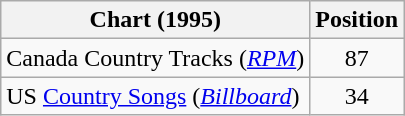<table class="wikitable sortable">
<tr>
<th scope="col">Chart (1995)</th>
<th scope="col">Position</th>
</tr>
<tr>
<td>Canada Country Tracks (<em><a href='#'>RPM</a></em>)</td>
<td align="center">87</td>
</tr>
<tr>
<td>US <a href='#'>Country Songs</a> (<em><a href='#'>Billboard</a></em>)</td>
<td align="center">34</td>
</tr>
</table>
